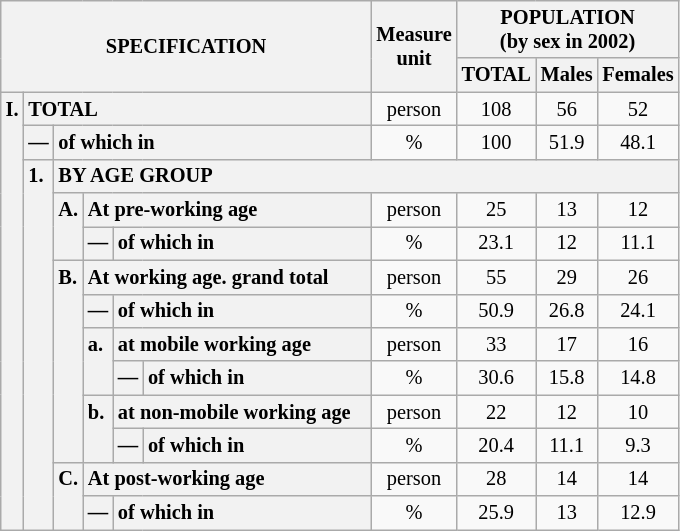<table class="wikitable" style="font-size:85%; text-align:center">
<tr>
<th rowspan="2" colspan="6">SPECIFICATION</th>
<th rowspan="2">Measure<br> unit</th>
<th colspan="3" rowspan="1">POPULATION<br> (by sex in 2002)</th>
</tr>
<tr>
<th>TOTAL</th>
<th>Males</th>
<th>Females</th>
</tr>
<tr>
<th style="text-align:left" valign="top" rowspan="13">I.</th>
<th style="text-align:left" colspan="5">TOTAL</th>
<td>person</td>
<td>108</td>
<td>56</td>
<td>52</td>
</tr>
<tr>
<th style="text-align:left" valign="top">—</th>
<th style="text-align:left" colspan="4">of which in</th>
<td>%</td>
<td>100</td>
<td>51.9</td>
<td>48.1</td>
</tr>
<tr>
<th style="text-align:left" valign="top" rowspan="11">1.</th>
<th style="text-align:left" colspan="19">BY AGE GROUP</th>
</tr>
<tr>
<th style="text-align:left" valign="top" rowspan="2">A.</th>
<th style="text-align:left" colspan="3">At pre-working age</th>
<td>person</td>
<td>25</td>
<td>13</td>
<td>12</td>
</tr>
<tr>
<th style="text-align:left" valign="top">—</th>
<th style="text-align:left" valign="top" colspan="2">of which in</th>
<td>%</td>
<td>23.1</td>
<td>12</td>
<td>11.1</td>
</tr>
<tr>
<th style="text-align:left" valign="top" rowspan="6">B.</th>
<th style="text-align:left" colspan="3">At working age. grand total</th>
<td>person</td>
<td>55</td>
<td>29</td>
<td>26</td>
</tr>
<tr>
<th style="text-align:left" valign="top">—</th>
<th style="text-align:left" valign="top" colspan="2">of which in</th>
<td>%</td>
<td>50.9</td>
<td>26.8</td>
<td>24.1</td>
</tr>
<tr>
<th style="text-align:left" valign="top" rowspan="2">a.</th>
<th style="text-align:left" colspan="2">at mobile working age</th>
<td>person</td>
<td>33</td>
<td>17</td>
<td>16</td>
</tr>
<tr>
<th style="text-align:left" valign="top">—</th>
<th style="text-align:left" valign="top" colspan="1">of which in                        </th>
<td>%</td>
<td>30.6</td>
<td>15.8</td>
<td>14.8</td>
</tr>
<tr>
<th style="text-align:left" valign="top" rowspan="2">b.</th>
<th style="text-align:left" colspan="2">at non-mobile working age</th>
<td>person</td>
<td>22</td>
<td>12</td>
<td>10</td>
</tr>
<tr>
<th style="text-align:left" valign="top">—</th>
<th style="text-align:left" valign="top" colspan="1">of which in                        </th>
<td>%</td>
<td>20.4</td>
<td>11.1</td>
<td>9.3</td>
</tr>
<tr>
<th style="text-align:left" valign="top" rowspan="2">C.</th>
<th style="text-align:left" colspan="3">At post-working age</th>
<td>person</td>
<td>28</td>
<td>14</td>
<td>14</td>
</tr>
<tr>
<th style="text-align:left" valign="top">—</th>
<th style="text-align:left" valign="top" colspan="2">of which in</th>
<td>%</td>
<td>25.9</td>
<td>13</td>
<td>12.9</td>
</tr>
</table>
